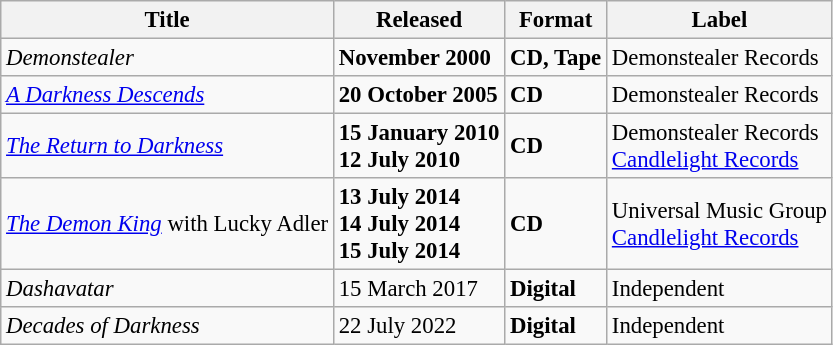<table class="wikitable" style="font-size:95%;">
<tr>
<th>Title</th>
<th>Released</th>
<th>Format</th>
<th>Label</th>
</tr>
<tr>
<td><em>Demonstealer</em></td>
<td><strong> November 2000</strong></td>
<td><strong>CD, Tape</strong></td>
<td> Demonstealer Records</td>
</tr>
<tr>
<td><em><a href='#'>A Darkness Descends</a></em></td>
<td><strong> 20 October 2005</strong></td>
<td><strong>CD</strong></td>
<td>Demonstealer Records</td>
</tr>
<tr>
<td><em><a href='#'>The Return to Darkness</a></em></td>
<td><strong> 15 January 2010 <br> 12 July 2010</strong></td>
<td><strong>CD</strong></td>
<td> Demonstealer Records<br> <a href='#'>Candlelight Records</a></td>
</tr>
<tr>
<td><em><a href='#'>The Demon King</a></em> with Lucky Adler</td>
<td><strong> 13 July 2014 <br> 14 July 2014 <br> 15 July 2014</strong></td>
<td><strong>CD</strong></td>
<td> Universal Music Group <br> <a href='#'>Candlelight Records</a></td>
</tr>
<tr>
<td><em>Dashavatar</em></td>
<td>15 March 2017</td>
<td><strong>Digital</strong></td>
<td>Independent</td>
</tr>
<tr>
<td><em>Decades of Darkness</em></td>
<td>22 July 2022</td>
<td><strong>Digital</strong></td>
<td>Independent</td>
</tr>
</table>
